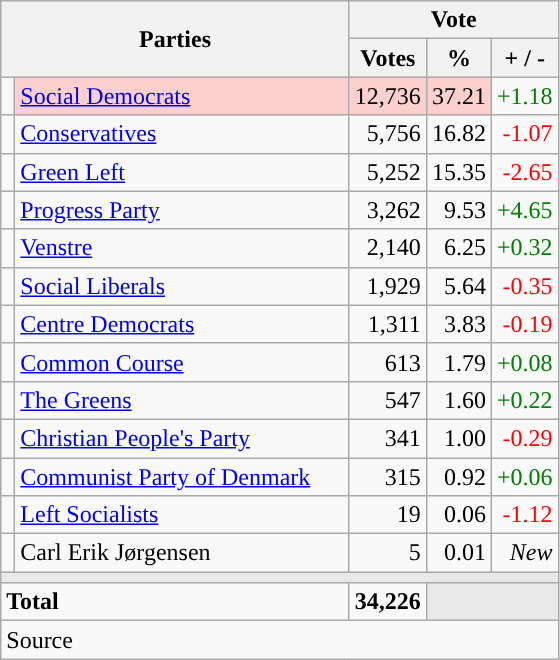<table class="wikitable" style="text-align:right;">
<tr>
<th style="text-align:centre;" rowspan="2" colspan="2" width="225">Parties</th>
<th colspan="3">Vote</th>
</tr>
<tr>
<th width="15">Votes</th>
<th width="15">%</th>
<th width="15">+ / -</th>
</tr>
<tr>
<td width="2" style="color:inherit;background:"></td>
<td bgcolor=#fbd0ce  align="left"><a href='#'>Social Democrats</a></td>
<td bgcolor=#fbd0ce>12,736</td>
<td bgcolor=#fbd0ce>37.21</td>
<td style=color:green;>+1.18</td>
</tr>
<tr>
<td width="2" style="color:inherit;background:"></td>
<td align="left"><a href='#'>Conservatives</a></td>
<td>5,756</td>
<td>16.82</td>
<td style=color:red;>-1.07</td>
</tr>
<tr>
<td width="2" style="color:inherit;background:"></td>
<td align="left"><a href='#'>Green Left</a></td>
<td>5,252</td>
<td>15.35</td>
<td style=color:red;>-2.65</td>
</tr>
<tr>
<td width="2" style="color:inherit;background:"></td>
<td align="left"><a href='#'>Progress Party</a></td>
<td>3,262</td>
<td>9.53</td>
<td style=color:green;>+4.65</td>
</tr>
<tr>
<td width="2" style="color:inherit;background:"></td>
<td align="left"><a href='#'>Venstre</a></td>
<td>2,140</td>
<td>6.25</td>
<td style=color:green;>+0.32</td>
</tr>
<tr>
<td width="2" style="color:inherit;background:"></td>
<td align="left"><a href='#'>Social Liberals</a></td>
<td>1,929</td>
<td>5.64</td>
<td style=color:red;>-0.35</td>
</tr>
<tr>
<td width="2" style="color:inherit;background:"></td>
<td align="left"><a href='#'>Centre Democrats</a></td>
<td>1,311</td>
<td>3.83</td>
<td style=color:red;>-0.19</td>
</tr>
<tr>
<td width="2" style="color:inherit;background:"></td>
<td align="left"><a href='#'>Common Course</a></td>
<td>613</td>
<td>1.79</td>
<td style=color:green;>+0.08</td>
</tr>
<tr>
<td width="2" style="color:inherit;background:"></td>
<td align="left"><a href='#'>The Greens</a></td>
<td>547</td>
<td>1.60</td>
<td style=color:green;>+0.22</td>
</tr>
<tr>
<td width="2" style="color:inherit;background:"></td>
<td align="left"><a href='#'>Christian People's Party</a></td>
<td>341</td>
<td>1.00</td>
<td style=color:red;>-0.29</td>
</tr>
<tr>
<td width="2" style="color:inherit;background:"></td>
<td align="left"><a href='#'>Communist Party of Denmark</a></td>
<td>315</td>
<td>0.92</td>
<td style=color:green;>+0.06</td>
</tr>
<tr>
<td width="2" style="color:inherit;background:"></td>
<td align="left"><a href='#'>Left Socialists</a></td>
<td>19</td>
<td>0.06</td>
<td style=color:red;>-1.12</td>
</tr>
<tr>
<td width="2" style="color:inherit;background:"></td>
<td align="left">Carl Erik Jørgensen</td>
<td>5</td>
<td>0.01</td>
<td><em>New</em></td>
</tr>
<tr>
<td colspan="7" bgcolor="#E9E9E9"></td>
</tr>
<tr>
<td align="left" colspan="2"><strong>Total</strong></td>
<td><strong>34,226</strong></td>
<td bgcolor="#E9E9E9" colspan="2"></td>
</tr>
<tr>
<td align="left" colspan="6">Source</td>
</tr>
</table>
